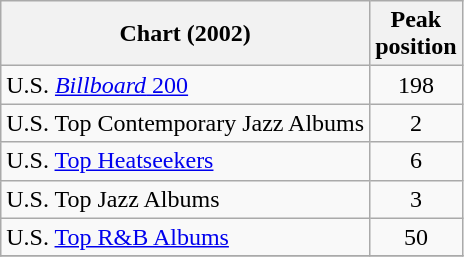<table class="wikitable">
<tr>
<th>Chart (2002)</th>
<th>Peak<br>position</th>
</tr>
<tr>
<td>U.S. <a href='#'><em>Billboard</em> 200</a></td>
<td style="text-align:center;">198</td>
</tr>
<tr>
<td>U.S. Top Contemporary Jazz Albums</td>
<td style="text-align:center;">2</td>
</tr>
<tr>
<td>U.S. <a href='#'>Top Heatseekers</a></td>
<td style="text-align:center;">6</td>
</tr>
<tr>
<td>U.S. Top Jazz Albums</td>
<td style="text-align:center;">3</td>
</tr>
<tr>
<td>U.S. <a href='#'>Top R&B Albums</a></td>
<td style="text-align:center;">50</td>
</tr>
<tr>
</tr>
</table>
